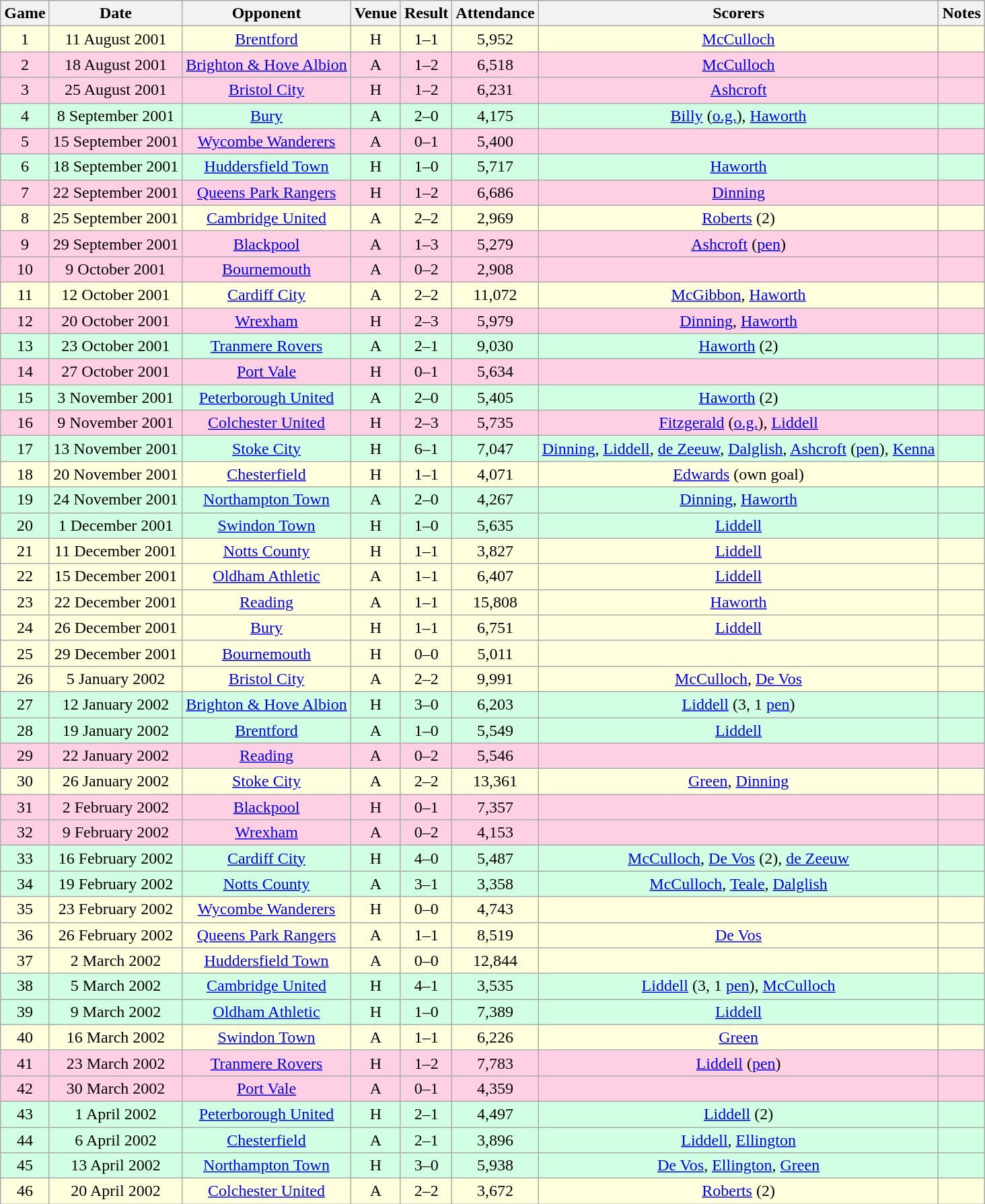<table class="wikitable sortable" style="font-size:100%; text-align:center">
<tr>
<th>Game</th>
<th>Date</th>
<th>Opponent</th>
<th>Venue</th>
<th>Result</th>
<th>Attendance</th>
<th>Scorers</th>
<th>Notes</th>
</tr>
<tr style="background-color: #ffffdd;">
<td>1</td>
<td>11 August 2001</td>
<td><a href='#'>Brentford</a></td>
<td>H</td>
<td>1–1</td>
<td>5,952</td>
<td><a href='#'>McCulloch</a></td>
<td></td>
</tr>
<tr style="background-color: #ffd0e3;">
<td>2</td>
<td>18 August 2001</td>
<td><a href='#'>Brighton & Hove Albion</a></td>
<td>A</td>
<td>1–2</td>
<td>6,518</td>
<td><a href='#'>McCulloch</a></td>
<td></td>
</tr>
<tr style="background-color: #ffd0e3;">
<td>3</td>
<td>25 August 2001</td>
<td><a href='#'>Bristol City</a></td>
<td>H</td>
<td>1–2</td>
<td>6,231</td>
<td><a href='#'>Ashcroft</a></td>
<td></td>
</tr>
<tr style="background-color: #d0ffe3;">
<td>4</td>
<td>8 September 2001</td>
<td><a href='#'>Bury</a></td>
<td>A</td>
<td>2–0</td>
<td>4,175</td>
<td><a href='#'>Billy</a> (<a href='#'>o.g.</a>), <a href='#'>Haworth</a></td>
<td></td>
</tr>
<tr style="background-color: #ffd0e3;">
<td>5</td>
<td>15 September 2001</td>
<td><a href='#'>Wycombe Wanderers</a></td>
<td>A</td>
<td>0–1</td>
<td>5,400</td>
<td></td>
<td></td>
</tr>
<tr style="background-color: #d0ffe3;">
<td>6</td>
<td>18 September 2001</td>
<td><a href='#'>Huddersfield Town</a></td>
<td>H</td>
<td>1–0</td>
<td>5,717</td>
<td><a href='#'>Haworth</a></td>
<td></td>
</tr>
<tr style="background-color: #ffd0e3;">
<td>7</td>
<td>22 September 2001</td>
<td><a href='#'>Queens Park Rangers</a></td>
<td>H</td>
<td>1–2</td>
<td>6,686</td>
<td><a href='#'>Dinning</a></td>
<td></td>
</tr>
<tr style="background-color: #ffffdd;">
<td>8</td>
<td>25 September 2001</td>
<td><a href='#'>Cambridge United</a></td>
<td>A</td>
<td>2–2</td>
<td>2,969</td>
<td><a href='#'>Roberts</a> (2)</td>
<td></td>
</tr>
<tr style="background-color: #ffd0e3;">
<td>9</td>
<td>29 September 2001</td>
<td><a href='#'>Blackpool</a></td>
<td>A</td>
<td>1–3</td>
<td>5,279</td>
<td><a href='#'>Ashcroft</a> (<a href='#'>pen</a>)</td>
<td></td>
</tr>
<tr style="background-color: #ffd0e3;">
<td>10</td>
<td>9 October 2001</td>
<td><a href='#'>Bournemouth</a></td>
<td>A</td>
<td>0–2</td>
<td>2,908</td>
<td></td>
<td></td>
</tr>
<tr style="background-color: #ffffdd;">
<td>11</td>
<td>12 October 2001</td>
<td><a href='#'>Cardiff City</a></td>
<td>A</td>
<td>2–2</td>
<td>11,072</td>
<td><a href='#'>McGibbon</a>, <a href='#'>Haworth</a></td>
<td></td>
</tr>
<tr style="background-color: #ffd0e3;">
<td>12</td>
<td>20 October 2001</td>
<td><a href='#'>Wrexham</a></td>
<td>H</td>
<td>2–3</td>
<td>5,979</td>
<td><a href='#'>Dinning</a>, <a href='#'>Haworth</a></td>
<td></td>
</tr>
<tr style="background-color: #d0ffe3;">
<td>13</td>
<td>23 October 2001</td>
<td><a href='#'>Tranmere Rovers</a></td>
<td>A</td>
<td>2–1</td>
<td>9,030</td>
<td><a href='#'>Haworth</a> (2)</td>
<td></td>
</tr>
<tr style="background-color: #ffd0e3;">
<td>14</td>
<td>27 October 2001</td>
<td><a href='#'>Port Vale</a></td>
<td>H</td>
<td>0–1</td>
<td>5,634</td>
<td></td>
<td></td>
</tr>
<tr style="background-color: #d0ffe3;">
<td>15</td>
<td>3 November 2001</td>
<td><a href='#'>Peterborough United</a></td>
<td>A</td>
<td>2–0</td>
<td>5,405</td>
<td><a href='#'>Haworth</a> (2)</td>
<td></td>
</tr>
<tr style="background-color: #ffd0e3;">
<td>16</td>
<td>9 November 2001</td>
<td><a href='#'>Colchester United</a></td>
<td>H</td>
<td>2–3</td>
<td>5,735</td>
<td><a href='#'>Fitzgerald</a> (<a href='#'>o.g.</a>), <a href='#'>Liddell</a></td>
<td></td>
</tr>
<tr style="background-color: #d0ffe3;">
<td>17</td>
<td>13 November 2001</td>
<td><a href='#'>Stoke City</a></td>
<td>H</td>
<td>6–1</td>
<td>7,047</td>
<td><a href='#'>Dinning</a>, <a href='#'>Liddell</a>, <a href='#'>de Zeeuw</a>, <a href='#'>Dalglish</a>, <a href='#'>Ashcroft</a> (<a href='#'>pen</a>), <a href='#'>Kenna</a></td>
<td></td>
</tr>
<tr style="background-color: #ffffdd;">
<td>18</td>
<td>20 November 2001</td>
<td><a href='#'>Chesterfield</a></td>
<td>H</td>
<td>1–1</td>
<td>4,071</td>
<td><a href='#'>Edwards</a> (own goal)</td>
<td></td>
</tr>
<tr style="background-color: #d0ffe3;">
<td>19</td>
<td>24 November 2001</td>
<td><a href='#'>Northampton Town</a></td>
<td>A</td>
<td>2–0</td>
<td>4,267</td>
<td><a href='#'>Dinning</a>, <a href='#'>Haworth</a></td>
<td></td>
</tr>
<tr style="background-color: #d0ffe3;">
<td>20</td>
<td>1 December 2001</td>
<td><a href='#'>Swindon Town</a></td>
<td>H</td>
<td>1–0</td>
<td>5,635</td>
<td><a href='#'>Liddell</a></td>
<td></td>
</tr>
<tr style="background-color: #ffffdd;">
<td>21</td>
<td>11 December 2001</td>
<td><a href='#'>Notts County</a></td>
<td>H</td>
<td>1–1</td>
<td>3,827</td>
<td><a href='#'>Liddell</a></td>
<td></td>
</tr>
<tr style="background-color: #ffffdd;">
<td>22</td>
<td>15 December 2001</td>
<td><a href='#'>Oldham Athletic</a></td>
<td>A</td>
<td>1–1</td>
<td>6,407</td>
<td><a href='#'>Liddell</a></td>
<td></td>
</tr>
<tr style="background-color: #ffffdd;">
<td>23</td>
<td>22 December 2001</td>
<td><a href='#'>Reading</a></td>
<td>A</td>
<td>1–1</td>
<td>15,808</td>
<td><a href='#'>Haworth</a></td>
<td></td>
</tr>
<tr style="background-color: #ffffdd;">
<td>24</td>
<td>26 December 2001</td>
<td><a href='#'>Bury</a></td>
<td>H</td>
<td>1–1</td>
<td>6,751</td>
<td><a href='#'>Liddell</a></td>
<td></td>
</tr>
<tr style="background-color: #ffffdd;">
<td>25</td>
<td>29 December 2001</td>
<td><a href='#'>Bournemouth</a></td>
<td>H</td>
<td>0–0</td>
<td>5,011</td>
<td></td>
<td></td>
</tr>
<tr style="background-color: #ffffdd;">
<td>26</td>
<td>5 January 2002</td>
<td><a href='#'>Bristol City</a></td>
<td>A</td>
<td>2–2</td>
<td>9,991</td>
<td><a href='#'>McCulloch</a>, <a href='#'>De Vos</a></td>
<td></td>
</tr>
<tr style="background-color: #d0ffe3;">
<td>27</td>
<td>12 January 2002</td>
<td><a href='#'>Brighton & Hove Albion</a></td>
<td>H</td>
<td>3–0</td>
<td>6,203</td>
<td><a href='#'>Liddell</a> (3, 1 <a href='#'>pen</a>)</td>
<td></td>
</tr>
<tr style="background-color: #d0ffe3;">
<td>28</td>
<td>19 January 2002</td>
<td><a href='#'>Brentford</a></td>
<td>A</td>
<td>1–0</td>
<td>5,549</td>
<td><a href='#'>Liddell</a></td>
<td></td>
</tr>
<tr style="background-color: #ffd0e3;">
<td>29</td>
<td>22 January 2002</td>
<td><a href='#'>Reading</a></td>
<td>A</td>
<td>0–2</td>
<td>5,546</td>
<td></td>
<td></td>
</tr>
<tr style="background-color: #ffffdd;">
<td>30</td>
<td>26 January 2002</td>
<td><a href='#'>Stoke City</a></td>
<td>A</td>
<td>2–2</td>
<td>13,361</td>
<td><a href='#'>Green</a>, <a href='#'>Dinning</a></td>
<td></td>
</tr>
<tr style="background-color: #ffd0e3;">
<td>31</td>
<td>2 February 2002</td>
<td><a href='#'>Blackpool</a></td>
<td>H</td>
<td>0–1</td>
<td>7,357</td>
<td></td>
<td></td>
</tr>
<tr style="background-color: #ffd0e3;">
<td>32</td>
<td>9 February 2002</td>
<td><a href='#'>Wrexham</a></td>
<td>A</td>
<td>0–2</td>
<td>4,153</td>
<td></td>
<td></td>
</tr>
<tr style="background-color: #d0ffe3;">
<td>33</td>
<td>16 February 2002</td>
<td><a href='#'>Cardiff City</a></td>
<td>H</td>
<td>4–0</td>
<td>5,487</td>
<td><a href='#'>McCulloch</a>, <a href='#'>De Vos</a> (2), <a href='#'>de Zeeuw</a></td>
<td></td>
</tr>
<tr style="background-color: #d0ffe3;">
<td>34</td>
<td>19 February 2002</td>
<td><a href='#'>Notts County</a></td>
<td>A</td>
<td>3–1</td>
<td>3,358</td>
<td><a href='#'>McCulloch</a>, <a href='#'>Teale</a>, <a href='#'>Dalglish</a></td>
<td></td>
</tr>
<tr style="background-color: #ffffdd;">
<td>35</td>
<td>23 February 2002</td>
<td><a href='#'>Wycombe Wanderers</a></td>
<td>H</td>
<td>0–0</td>
<td>4,743</td>
<td></td>
<td></td>
</tr>
<tr style="background-color: #ffffdd;">
<td>36</td>
<td>26 February 2002</td>
<td><a href='#'>Queens Park Rangers</a></td>
<td>A</td>
<td>1–1</td>
<td>8,519</td>
<td><a href='#'>De Vos</a></td>
<td></td>
</tr>
<tr style="background-color: #ffffdd;">
<td>37</td>
<td>2 March 2002</td>
<td><a href='#'>Huddersfield Town</a></td>
<td>A</td>
<td>0–0</td>
<td>12,844</td>
<td></td>
<td></td>
</tr>
<tr style="background-color: #d0ffe3;">
<td>38</td>
<td>5 March 2002</td>
<td><a href='#'>Cambridge United</a></td>
<td>H</td>
<td>4–1</td>
<td>3,535</td>
<td><a href='#'>Liddell</a> (3, 1 <a href='#'>pen</a>), <a href='#'>McCulloch</a></td>
<td></td>
</tr>
<tr style="background-color: #d0ffe3;">
<td>39</td>
<td>9 March 2002</td>
<td><a href='#'>Oldham Athletic</a></td>
<td>H</td>
<td>1–0</td>
<td>7,389</td>
<td><a href='#'>Liddell</a></td>
<td></td>
</tr>
<tr style="background-color: #ffffdd;">
<td>40</td>
<td>16 March 2002</td>
<td><a href='#'>Swindon Town</a></td>
<td>A</td>
<td>1–1</td>
<td>6,226</td>
<td><a href='#'>Green</a></td>
<td></td>
</tr>
<tr style="background-color: #ffd0e3;">
<td>41</td>
<td>23 March 2002</td>
<td><a href='#'>Tranmere Rovers</a></td>
<td>H</td>
<td>1–2</td>
<td>7,783</td>
<td><a href='#'>Liddell</a> (<a href='#'>pen</a>)</td>
<td></td>
</tr>
<tr style="background-color: #ffd0e3;">
<td>42</td>
<td>30 March 2002</td>
<td><a href='#'>Port Vale</a></td>
<td>A</td>
<td>0–1</td>
<td>4,359</td>
<td></td>
<td></td>
</tr>
<tr style="background-color: #d0ffe3;">
<td>43</td>
<td>1 April 2002</td>
<td><a href='#'>Peterborough United</a></td>
<td>H</td>
<td>2–1</td>
<td>4,497</td>
<td><a href='#'>Liddell</a> (2)</td>
<td></td>
</tr>
<tr style="background-color: #d0ffe3;">
<td>44</td>
<td>6 April 2002</td>
<td><a href='#'>Chesterfield</a></td>
<td>A</td>
<td>2–1</td>
<td>3,896</td>
<td><a href='#'>Liddell</a>, <a href='#'>Ellington</a></td>
<td></td>
</tr>
<tr style="background-color: #d0ffe3;">
<td>45</td>
<td>13 April 2002</td>
<td><a href='#'>Northampton Town</a></td>
<td>H</td>
<td>3–0</td>
<td>5,938</td>
<td><a href='#'>De Vos</a>, <a href='#'>Ellington</a>, <a href='#'>Green</a></td>
<td></td>
</tr>
<tr style="background-color: #ffffdd;">
<td>46</td>
<td>20 April 2002</td>
<td><a href='#'>Colchester United</a></td>
<td>A</td>
<td>2–2</td>
<td>3,672</td>
<td><a href='#'>Roberts</a> (2)</td>
<td></td>
</tr>
</table>
